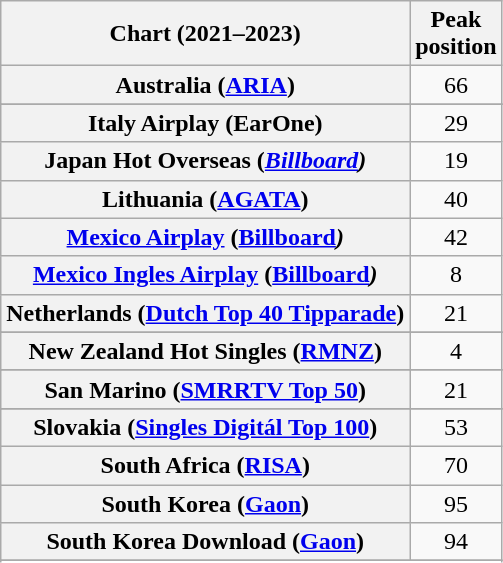<table class="wikitable sortable plainrowheaders" style="text-align:center">
<tr>
<th scope="col">Chart (2021–2023)</th>
<th scope="col">Peak<br>position</th>
</tr>
<tr>
<th scope="row">Australia (<a href='#'>ARIA</a>)</th>
<td>66</td>
</tr>
<tr>
</tr>
<tr>
</tr>
<tr>
</tr>
<tr>
</tr>
<tr>
</tr>
<tr>
</tr>
<tr>
</tr>
<tr>
</tr>
<tr>
<th scope="row">Italy Airplay (EarOne)</th>
<td>29</td>
</tr>
<tr>
<th scope="row">Japan Hot Overseas (<em><a href='#'>Billboard</a>)</th>
<td>19</td>
</tr>
<tr>
<th scope="row">Lithuania (<a href='#'>AGATA</a>)</th>
<td>40</td>
</tr>
<tr>
<th scope="row"><a href='#'>Mexico Airplay</a> (<a href='#'></em>Billboard<em></a>)</th>
<td>42</td>
</tr>
<tr>
<th scope="row"><a href='#'>Mexico Ingles Airplay</a> (<a href='#'></em>Billboard<em></a>)</th>
<td>8</td>
</tr>
<tr>
<th scope="row">Netherlands (<a href='#'>Dutch Top 40 Tipparade</a>)</th>
<td>21</td>
</tr>
<tr>
</tr>
<tr>
<th scope="row">New Zealand Hot Singles (<a href='#'>RMNZ</a>)</th>
<td>4</td>
</tr>
<tr>
</tr>
<tr>
</tr>
<tr>
</tr>
<tr>
<th scope="row">San Marino (<a href='#'>SMRRTV Top 50</a>)</th>
<td>21</td>
</tr>
<tr>
</tr>
<tr>
<th scope="row">Slovakia (<a href='#'>Singles Digitál Top 100</a>)</th>
<td>53</td>
</tr>
<tr>
<th scope="row">South Africa (<a href='#'>RISA</a>)</th>
<td>70</td>
</tr>
<tr>
<th scope="row">South Korea  (<a href='#'>Gaon</a>)</th>
<td>95</td>
</tr>
<tr>
<th scope="row">South Korea Download (<a href='#'>Gaon</a>)</th>
<td>94</td>
</tr>
<tr>
</tr>
<tr>
</tr>
<tr>
</tr>
<tr>
</tr>
<tr>
</tr>
<tr>
</tr>
<tr>
</tr>
</table>
